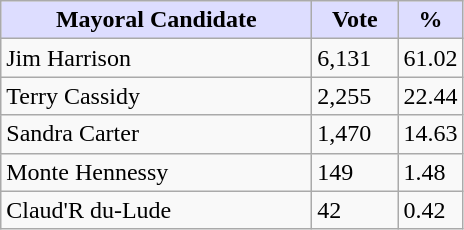<table class="wikitable">
<tr>
<th style="background:#ddf; width:200px;">Mayoral Candidate</th>
<th style="background:#ddf; width:50px;">Vote</th>
<th style="background:#ddf; width:30px;">%</th>
</tr>
<tr>
<td>Jim Harrison</td>
<td>6,131</td>
<td>61.02</td>
</tr>
<tr>
<td>Terry Cassidy</td>
<td>2,255</td>
<td>22.44</td>
</tr>
<tr>
<td>Sandra Carter</td>
<td>1,470</td>
<td>14.63</td>
</tr>
<tr>
<td>Monte Hennessy</td>
<td>149</td>
<td>1.48</td>
</tr>
<tr>
<td>Claud'R du-Lude</td>
<td>42</td>
<td>0.42</td>
</tr>
</table>
